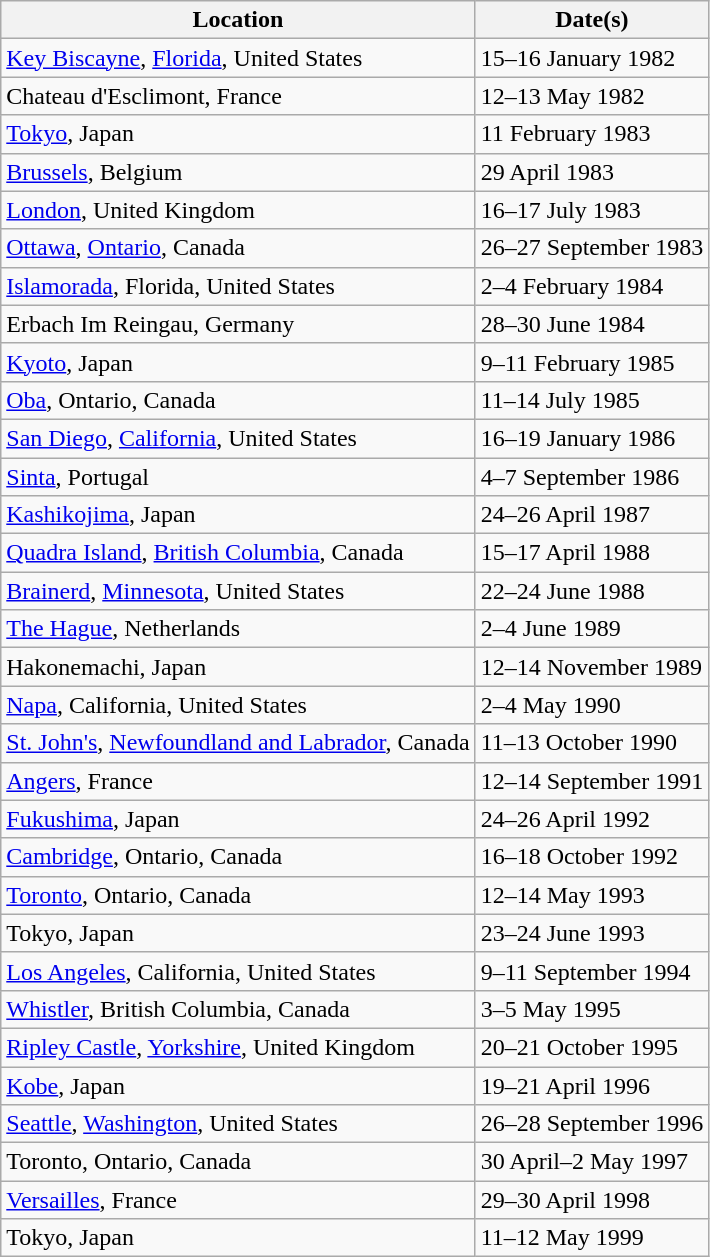<table class="wikitable">
<tr>
<th>Location</th>
<th>Date(s)</th>
</tr>
<tr>
<td><a href='#'>Key Biscayne</a>, <a href='#'>Florida</a>, United States</td>
<td>15–16 January 1982</td>
</tr>
<tr>
<td>Chateau d'Esclimont, France</td>
<td>12–13 May 1982</td>
</tr>
<tr>
<td><a href='#'>Tokyo</a>, Japan</td>
<td>11 February 1983</td>
</tr>
<tr>
<td><a href='#'>Brussels</a>, Belgium</td>
<td>29 April 1983</td>
</tr>
<tr>
<td><a href='#'>London</a>, United Kingdom</td>
<td>16–17 July 1983</td>
</tr>
<tr>
<td><a href='#'>Ottawa</a>, <a href='#'>Ontario</a>, Canada</td>
<td>26–27 September 1983</td>
</tr>
<tr>
<td><a href='#'>Islamorada</a>, Florida, United States</td>
<td>2–4 February 1984</td>
</tr>
<tr>
<td>Erbach Im Reingau, Germany</td>
<td>28–30 June 1984</td>
</tr>
<tr>
<td><a href='#'>Kyoto</a>, Japan</td>
<td>9–11 February 1985</td>
</tr>
<tr>
<td><a href='#'>Oba</a>, Ontario, Canada</td>
<td>11–14 July 1985</td>
</tr>
<tr>
<td><a href='#'>San Diego</a>, <a href='#'>California</a>, United States</td>
<td>16–19 January 1986</td>
</tr>
<tr>
<td><a href='#'>Sinta</a>, Portugal</td>
<td>4–7 September 1986</td>
</tr>
<tr>
<td><a href='#'>Kashikojima</a>, Japan</td>
<td>24–26 April 1987</td>
</tr>
<tr>
<td><a href='#'>Quadra Island</a>, <a href='#'>British Columbia</a>, Canada</td>
<td>15–17 April 1988</td>
</tr>
<tr>
<td><a href='#'>Brainerd</a>, <a href='#'>Minnesota</a>, United States</td>
<td>22–24 June 1988</td>
</tr>
<tr>
<td><a href='#'>The Hague</a>, Netherlands</td>
<td>2–4 June 1989</td>
</tr>
<tr>
<td>Hakonemachi, Japan</td>
<td>12–14 November 1989</td>
</tr>
<tr>
<td><a href='#'>Napa</a>, California, United States</td>
<td>2–4 May 1990</td>
</tr>
<tr>
<td><a href='#'>St. John's</a>, <a href='#'>Newfoundland and Labrador</a>, Canada</td>
<td>11–13 October 1990</td>
</tr>
<tr>
<td><a href='#'>Angers</a>, France</td>
<td>12–14 September 1991</td>
</tr>
<tr>
<td><a href='#'>Fukushima</a>, Japan</td>
<td>24–26 April 1992</td>
</tr>
<tr>
<td><a href='#'>Cambridge</a>, Ontario, Canada</td>
<td>16–18 October 1992</td>
</tr>
<tr>
<td><a href='#'>Toronto</a>, Ontario, Canada</td>
<td>12–14 May 1993</td>
</tr>
<tr>
<td>Tokyo, Japan</td>
<td>23–24 June 1993</td>
</tr>
<tr>
<td><a href='#'>Los Angeles</a>, California, United States</td>
<td>9–11 September 1994</td>
</tr>
<tr>
<td><a href='#'>Whistler</a>, British Columbia, Canada</td>
<td>3–5 May 1995</td>
</tr>
<tr>
<td><a href='#'>Ripley Castle</a>, <a href='#'>Yorkshire</a>, United Kingdom</td>
<td>20–21 October 1995</td>
</tr>
<tr>
<td><a href='#'>Kobe</a>, Japan</td>
<td>19–21 April 1996</td>
</tr>
<tr>
<td><a href='#'>Seattle</a>, <a href='#'>Washington</a>, United States</td>
<td>26–28 September 1996</td>
</tr>
<tr>
<td>Toronto, Ontario, Canada</td>
<td>30 April–2 May 1997</td>
</tr>
<tr>
<td><a href='#'>Versailles</a>, France</td>
<td>29–30 April 1998</td>
</tr>
<tr>
<td>Tokyo, Japan</td>
<td>11–12 May 1999</td>
</tr>
</table>
